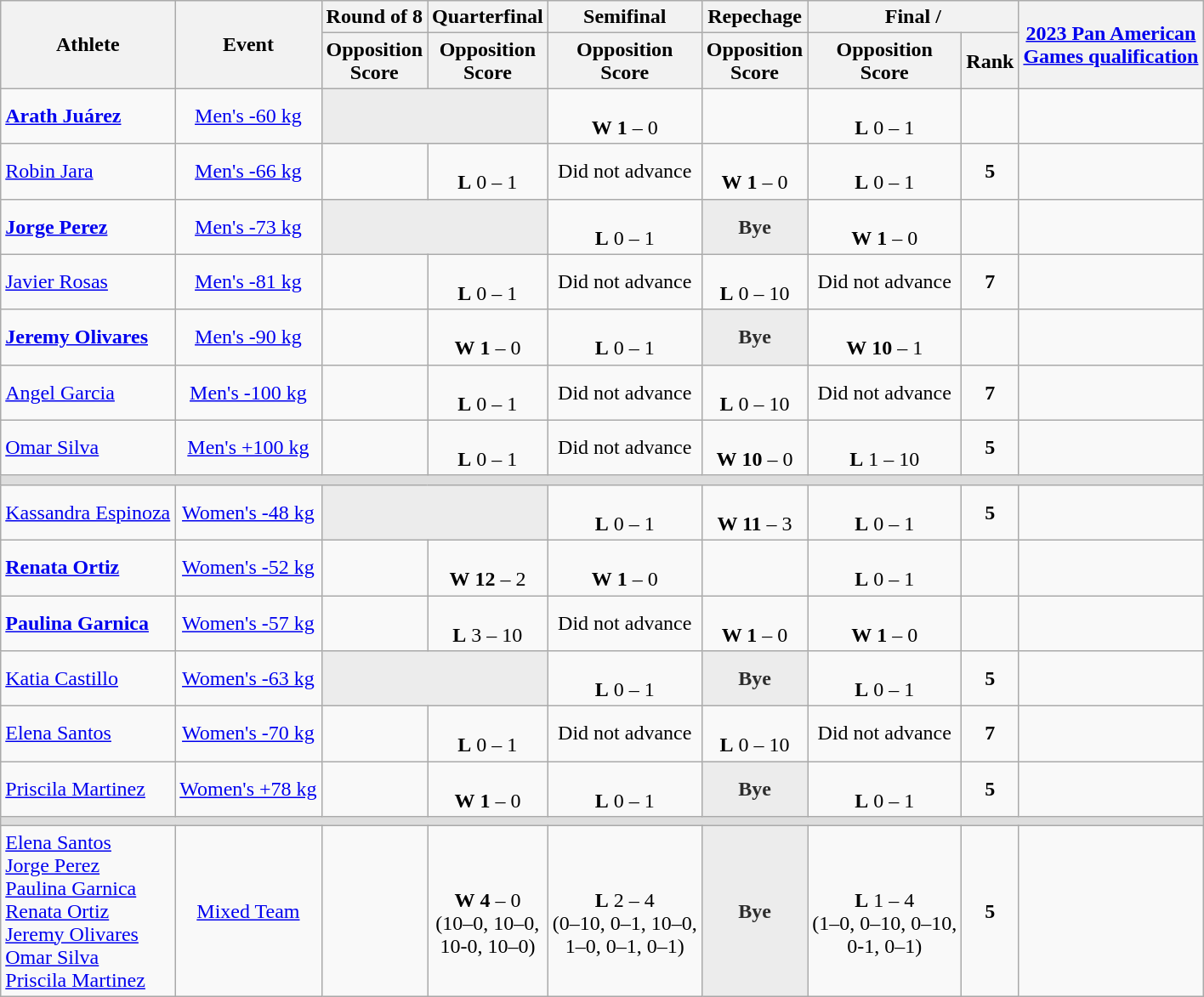<table class="wikitable">
<tr>
<th rowspan="2">Athlete</th>
<th rowspan="2">Event</th>
<th>Round of 8</th>
<th>Quarterfinal</th>
<th>Semifinal</th>
<th>Repechage</th>
<th colspan="2">Final / </th>
<th rowspan="2" style="white-space: nowrap;"><a href='#'>2023 Pan American <br> Games qualification</a></th>
</tr>
<tr>
<th>Opposition<br>Score</th>
<th>Opposition<br>Score</th>
<th>Opposition<br>Score</th>
<th>Opposition<br>Score</th>
<th>Opposition<br>Score</th>
<th>Rank</th>
</tr>
<tr align="center">
<td style="white-space: nowrap;" align="left"><strong><a href='#'>Arath Juárez</a></strong></td>
<td><a href='#'>Men's -60 kg</a></td>
<td colspan="2" style="background: #ECECEC; vertical-align: middle; text-align: center; " class="table-cast"></td>
<td style="white-space: nowrap;"><br><strong>W</strong> <strong>1</strong> – 0</td>
<td></td>
<td style="white-space: nowrap;"><br><strong>L</strong> 0 – 1</td>
<td><strong></strong></td>
<td></td>
</tr>
<tr align="center">
<td style="white-space: nowrap;" align="left"><a href='#'>Robin Jara</a></td>
<td><a href='#'>Men's -66 kg</a></td>
<td></td>
<td><br><strong>L</strong> 0 – 1</td>
<td>Did not advance</td>
<td><br><strong>W</strong> <strong>1</strong> – 0</td>
<td><br><strong>L</strong> 0 – 1</td>
<td><strong>5</strong></td>
<td></td>
</tr>
<tr align="center">
<td style="white-space: nowrap;" align="left"><a href='#'><strong>Jorge Perez</strong></a></td>
<td><a href='#'>Men's -73 kg</a></td>
<td colspan="2" style="background: #ECECEC; vertical-align: middle; text-align: center; " class="table-cast"></td>
<td><br><strong>L</strong> 0 – 1</td>
<td data-sort-value="" style="background: #ececec; color: #2C2C2C; vertical-align: middle; text-align: center; " class="table-na"><strong>Bye</strong></td>
<td><br><strong>W</strong> <strong>1</strong> – 0</td>
<td><strong></strong></td>
<td></td>
</tr>
<tr align="center">
<td style="white-space: nowrap;" align="left"><a href='#'>Javier Rosas</a></td>
<td><a href='#'>Men's -81 kg</a></td>
<td></td>
<td><br><strong>L</strong> 0 – 1</td>
<td>Did not advance</td>
<td><br><strong>L</strong> 0 – 10</td>
<td>Did not advance</td>
<td><strong>7</strong></td>
<td></td>
</tr>
<tr align="center">
<td style="white-space: nowrap;" align="left"><a href='#'><strong>Jeremy Olivares</strong></a></td>
<td><a href='#'>Men's -90 kg</a></td>
<td></td>
<td><br><strong>W</strong> <strong>1</strong> – 0</td>
<td><br><strong>L</strong> 0 – 1</td>
<td data-sort-value="" style="background: #ececec; color: #2C2C2C; vertical-align: middle; text-align: center; " class="table-na"><strong>Bye</strong></td>
<td><br><strong>W</strong> <strong>10</strong> – 1</td>
<td><strong></strong></td>
<td></td>
</tr>
<tr align="center">
<td style="white-space: nowrap;" align="left"><a href='#'>Angel Garcia</a></td>
<td><a href='#'>Men's -100 kg</a></td>
<td></td>
<td><br><strong>L</strong> 0 – 1</td>
<td>Did not advance</td>
<td><br><strong>L</strong> 0 – 10</td>
<td>Did not advance</td>
<td><strong>7</strong></td>
<td></td>
</tr>
<tr align="center">
<td style="white-space: nowrap;" align="left"><a href='#'>Omar Silva</a></td>
<td><a href='#'>Men's +100 kg</a></td>
<td></td>
<td><br><strong>L</strong> 0 – 1</td>
<td>Did not advance</td>
<td><br><strong>W</strong> <strong>10</strong> – 0</td>
<td><br><strong>L</strong> 1 – 10</td>
<td><strong>5</strong></td>
<td></td>
</tr>
<tr bgcolor="#ddd">
<td colspan="9"></td>
</tr>
<tr align="center">
<td style="white-space: nowrap;" align="left"><a href='#'>Kassandra Espinoza</a></td>
<td><a href='#'>Women's -48 kg</a></td>
<td colspan="2" style="background: #ECECEC; vertical-align: middle; text-align: center; " class="table-cast"></td>
<td><br><strong>L</strong> 0 – 1</td>
<td><br><strong>W 11</strong> – 3</td>
<td><br><strong>L</strong> 0 – 1</td>
<td><strong>5</strong></td>
<td></td>
</tr>
<tr align="center">
<td style="white-space: nowrap;" align="left"><a href='#'><strong>Renata Ortiz</strong></a></td>
<td><a href='#'>Women's -52 kg</a></td>
<td></td>
<td><br><strong>W</strong> <strong>12</strong> – 2</td>
<td><br><strong>W</strong> <strong>1</strong> – 0</td>
<td></td>
<td><br><strong>L</strong> 0 – 1</td>
<td><strong></strong></td>
<td></td>
</tr>
<tr align="center">
<td align="left"><a href='#'><strong>Paulina Garnica</strong></a></td>
<td><a href='#'>Women's -57 kg</a></td>
<td></td>
<td><br><strong>L</strong> 3 – 10</td>
<td>Did not advance</td>
<td><br><strong>W 1</strong> – 0</td>
<td><br><strong>W</strong> <strong>1</strong> – 0</td>
<td><strong></strong></td>
<td></td>
</tr>
<tr align="center">
<td style="white-space: nowrap;" align="left"><a href='#'>Katia Castillo</a></td>
<td><a href='#'>Women's -63 kg</a></td>
<td colspan="2" style="background: #ECECEC; vertical-align: middle; text-align: center; " class="table-cast"></td>
<td><br><strong>L</strong> 0 – 1</td>
<td data-sort-value="" style="background: #ececec; color: #2C2C2C; vertical-align: middle; text-align: center; " class="table-na"><strong>Bye</strong></td>
<td><br><strong>L</strong> 0 – 1</td>
<td><strong>5</strong></td>
<td></td>
</tr>
<tr align="center">
<td style="white-space: nowrap;" align="left"><a href='#'>Elena Santos</a></td>
<td><a href='#'>Women's -70 kg</a></td>
<td></td>
<td><br><strong>L</strong> 0 – 1</td>
<td>Did not advance</td>
<td><br><strong>L</strong> 0 – 10</td>
<td>Did not advance</td>
<td><strong>7</strong></td>
<td></td>
</tr>
<tr align="center">
<td style="white-space: nowrap;" align="left"><a href='#'>Priscila Martinez</a></td>
<td><a href='#'>Women's +78 kg</a></td>
<td></td>
<td><br><strong>W</strong> <strong>1</strong> – 0</td>
<td><br><strong>L</strong> 0 – 1</td>
<td data-sort-value="" style="background: #ececec; color: #2C2C2C; vertical-align: middle; text-align: center; " class="table-na"><strong>Bye</strong></td>
<td><br><strong>L</strong> 0 – 1</td>
<td><strong>5</strong></td>
<td></td>
</tr>
<tr bgcolor="#ddd">
<td colspan="9"></td>
</tr>
<tr align="center">
<td style="white-space: nowrap;" align="left"><a href='#'>Elena Santos</a><br><a href='#'>Jorge Perez</a><br><a href='#'>Paulina Garnica</a><br><a href='#'>Renata Ortiz</a><br><a href='#'>Jeremy Olivares</a><br><a href='#'>Omar Silva</a><br><a href='#'>Priscila Martinez</a></td>
<td><a href='#'>Mixed Team</a></td>
<td></td>
<td><br><strong>W</strong> <strong>4</strong> – 0<br>(10–0, 10–0,<br>10-0, 10–0)</td>
<td><br><strong>L</strong> 2 – 4<br>(0–10, 0–1, 10–0, <br> 1–0, 0–1, 0–1)</td>
<td data-sort-value="" style="background: #ececec; color: #2C2C2C; vertical-align: middle; text-align: center; " class="table-na"><strong>Bye</strong></td>
<td><br><strong>L</strong> 1 – 4<br>(1–0, 0–10, 0–10,<br>0-1, 0–1)</td>
<td><strong>5</strong></td>
<td></td>
</tr>
</table>
